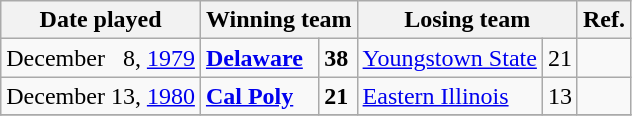<table class="wikitable">
<tr>
<th>Date played</th>
<th colspan="2">Winning team</th>
<th colspan="2">Losing team</th>
<th>Ref.</th>
</tr>
<tr>
<td align=right>December   8, <a href='#'>1979</a></td>
<td><strong><a href='#'>Delaware</a></strong></td>
<td><strong>38</strong></td>
<td><a href='#'>Youngstown State</a></td>
<td>21</td>
<td></td>
</tr>
<tr>
<td align=right>December 13, <a href='#'>1980</a></td>
<td><strong><a href='#'>Cal Poly</a></strong></td>
<td><strong>21</strong></td>
<td><a href='#'>Eastern Illinois</a></td>
<td>13</td>
<td></td>
</tr>
<tr>
</tr>
</table>
